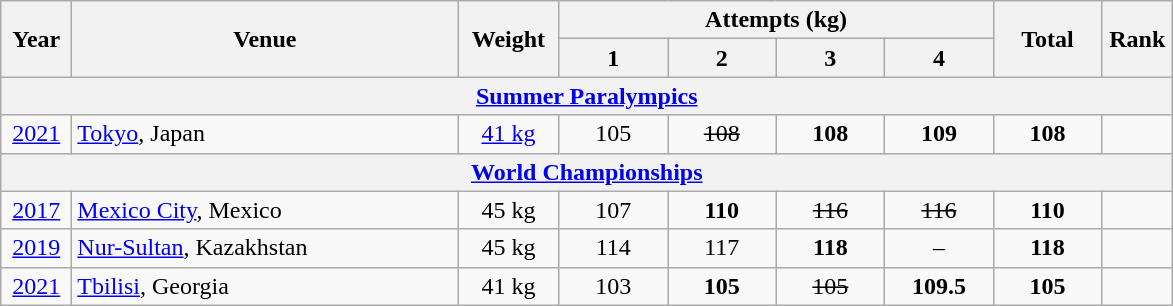<table class = "wikitable" style="text-align:center;">
<tr>
<th rowspan=2 width=40>Year</th>
<th rowspan=2 width=250>Venue</th>
<th rowspan=2 width=60>Weight</th>
<th colspan=4>Attempts (kg)</th>
<th rowspan=2 width=65>Total</th>
<th rowspan=2 width=40>Rank</th>
</tr>
<tr>
<th width=65>1</th>
<th width=65>2</th>
<th width=65>3</th>
<th width=65>4</th>
</tr>
<tr>
<th colspan=13><a href='#'>Summer Paralympics</a></th>
</tr>
<tr>
<td><a href='#'>2021</a></td>
<td align=left><a href='#'>Tokyo</a>, Japan</td>
<td><a href='#'>41 kg</a></td>
<td>105</td>
<td><s>108</s></td>
<td><strong>108</strong></td>
<td><strong>109</strong><br><strong> </strong></td>
<td><strong>108</strong></td>
<td></td>
</tr>
<tr>
<th colspan=13><a href='#'>World Championships</a></th>
</tr>
<tr>
<td><a href='#'>2017</a></td>
<td align=left><a href='#'>Mexico City</a>, Mexico</td>
<td>45 kg</td>
<td>107</td>
<td><strong>110</strong> <strong></strong></td>
<td><s>116</s></td>
<td><s>116</s></td>
<td><strong>110</strong></td>
<td></td>
</tr>
<tr>
<td><a href='#'>2019</a></td>
<td align=left><a href='#'>Nur-Sultan</a>, Kazakhstan</td>
<td>45 kg</td>
<td>114</td>
<td>117</td>
<td><strong>118</strong><br><strong> </strong></td>
<td>–</td>
<td><strong>118</strong></td>
<td></td>
</tr>
<tr>
<td><a href='#'>2021</a></td>
<td align=left><a href='#'>Tbilisi</a>, Georgia</td>
<td>41 kg</td>
<td>103</td>
<td><strong>105</strong></td>
<td><s>105</s></td>
<td><strong>109.5</strong> <strong></strong></td>
<td><strong>105</strong></td>
<td></td>
</tr>
</table>
